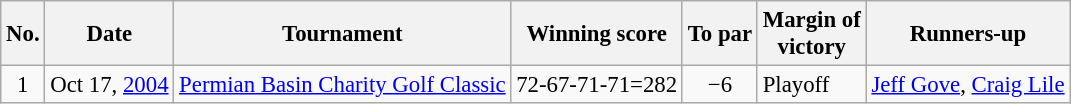<table class="wikitable" style="font-size:95%;">
<tr>
<th>No.</th>
<th>Date</th>
<th>Tournament</th>
<th>Winning score</th>
<th>To par</th>
<th>Margin of<br>victory</th>
<th>Runners-up</th>
</tr>
<tr>
<td align=center>1</td>
<td align=right>Oct 17, <a href='#'>2004</a></td>
<td><a href='#'>Permian Basin Charity Golf Classic</a></td>
<td align=right>72-67-71-71=282</td>
<td align=center>−6</td>
<td>Playoff</td>
<td> <a href='#'>Jeff Gove</a>,  <a href='#'>Craig Lile</a></td>
</tr>
</table>
